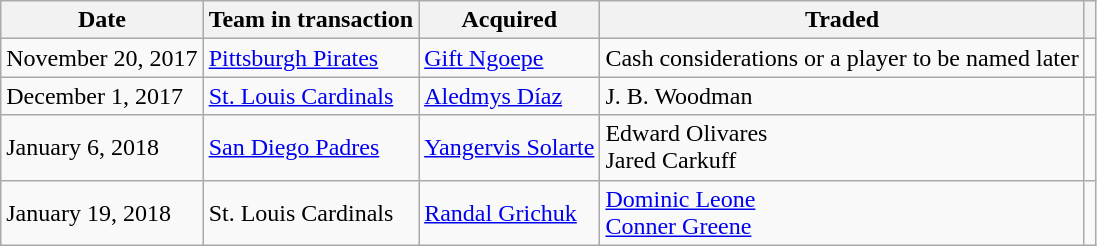<table class="wikitable">
<tr>
<th>Date</th>
<th>Team in transaction</th>
<th>Acquired</th>
<th>Traded</th>
<th></th>
</tr>
<tr>
<td>November 20, 2017</td>
<td><a href='#'>Pittsburgh Pirates</a></td>
<td><a href='#'>Gift Ngoepe</a></td>
<td>Cash considerations or a player to be named later</td>
<td></td>
</tr>
<tr>
<td>December 1, 2017</td>
<td><a href='#'>St. Louis Cardinals</a></td>
<td><a href='#'>Aledmys Díaz</a></td>
<td>J. B. Woodman</td>
<td></td>
</tr>
<tr>
<td>January 6, 2018</td>
<td><a href='#'>San Diego Padres</a></td>
<td><a href='#'>Yangervis Solarte</a></td>
<td>Edward Olivares<br>Jared Carkuff</td>
<td></td>
</tr>
<tr>
<td>January 19, 2018</td>
<td>St. Louis Cardinals</td>
<td><a href='#'>Randal Grichuk</a></td>
<td><a href='#'>Dominic Leone</a><br><a href='#'>Conner Greene</a></td>
<td></td>
</tr>
</table>
